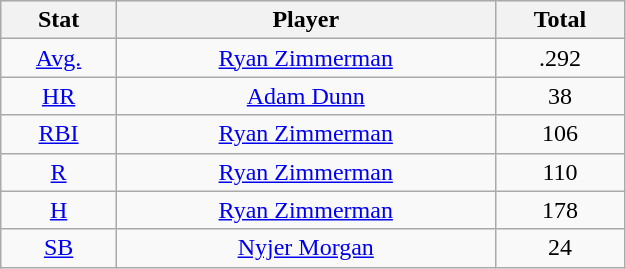<table class="wikitable" style="width:33%;">
<tr style="text-align:center; background:#ddd;">
<th>Stat</th>
<th>Player</th>
<th>Total</th>
</tr>
<tr align=center>
<td><a href='#'>Avg.</a></td>
<td><a href='#'>Ryan Zimmerman</a></td>
<td>.292</td>
</tr>
<tr align=center>
<td><a href='#'>HR</a></td>
<td><a href='#'>Adam Dunn</a></td>
<td>38</td>
</tr>
<tr align=center>
<td><a href='#'>RBI</a></td>
<td><a href='#'>Ryan Zimmerman</a></td>
<td>106</td>
</tr>
<tr align=center>
<td><a href='#'>R</a></td>
<td><a href='#'>Ryan Zimmerman</a></td>
<td>110</td>
</tr>
<tr align=center>
<td><a href='#'>H</a></td>
<td><a href='#'>Ryan Zimmerman</a></td>
<td>178</td>
</tr>
<tr align=center>
<td><a href='#'>SB</a></td>
<td><a href='#'>Nyjer Morgan</a></td>
<td>24</td>
</tr>
</table>
